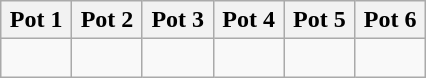<table class="wikitable">
<tr>
<th width=15%>Pot 1</th>
<th width=15%>Pot 2</th>
<th width=15%>Pot 3</th>
<th width=15%>Pot 4</th>
<th width=15%>Pot 5</th>
<th width=15%>Pot 6</th>
</tr>
<tr>
<td valign="top"><br></td>
<td valign="top"><br></td>
<td valign="top"><br><s></s></td>
<td valign="top"><br></td>
<td valign="top"><br></td>
<td valign="top"><br></td>
</tr>
</table>
